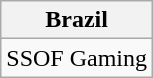<table class="wikitable" style="display: inline-table; margin-left: 20px;">
<tr>
<th>Brazil</th>
</tr>
<tr>
<td>SSOF Gaming</td>
</tr>
</table>
